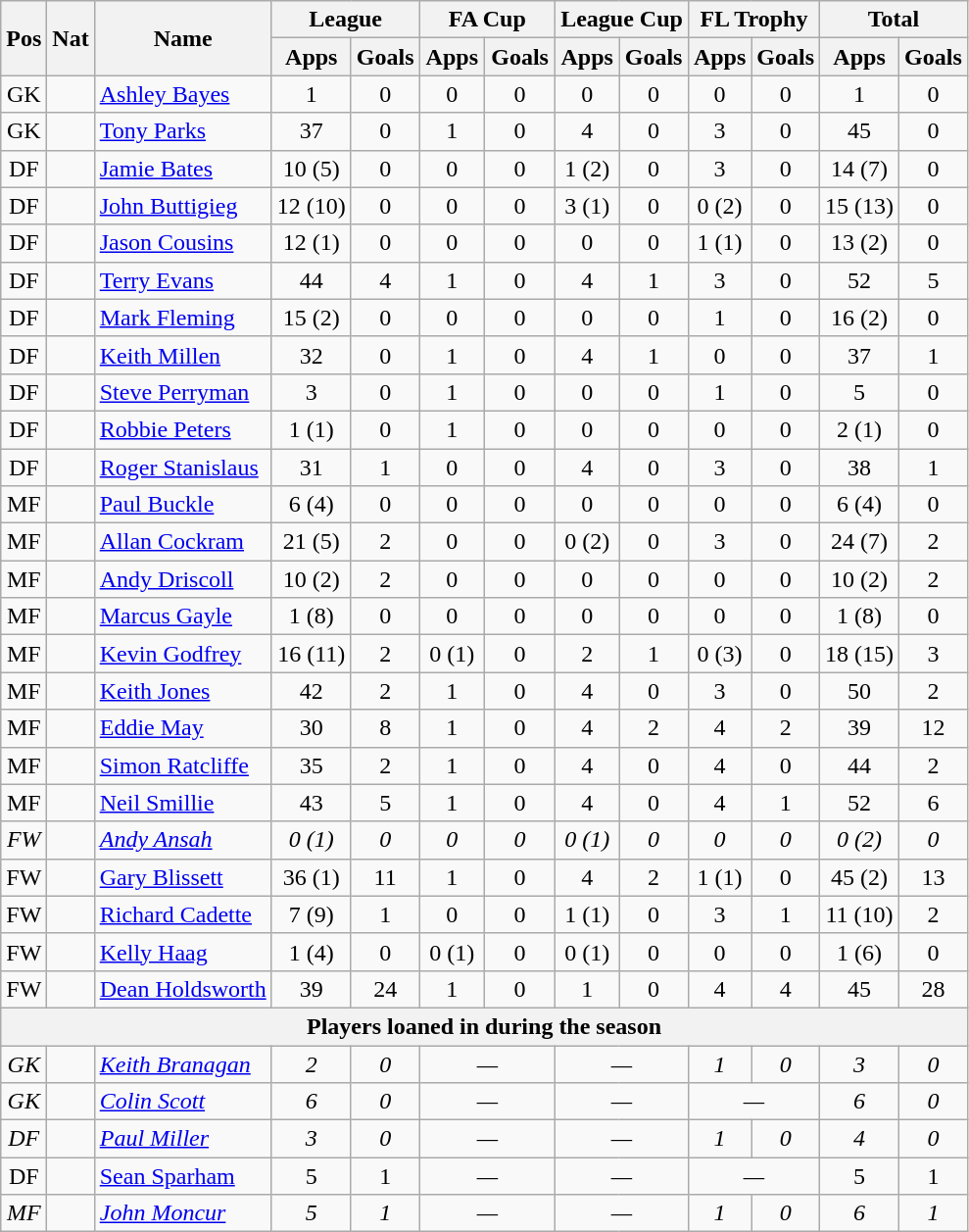<table class="wikitable" style="text-align:center">
<tr>
<th rowspan="2">Pos</th>
<th rowspan="2">Nat</th>
<th rowspan="2">Name</th>
<th colspan="2" style="width:85px;">League</th>
<th colspan="2" style="width:85px;">FA Cup</th>
<th colspan="2">League Cup</th>
<th colspan="2">FL Trophy</th>
<th colspan="2" style="width:85px;">Total</th>
</tr>
<tr>
<th>Apps</th>
<th>Goals</th>
<th>Apps</th>
<th>Goals</th>
<th>Apps</th>
<th>Goals</th>
<th>Apps</th>
<th>Goals</th>
<th>Apps</th>
<th>Goals</th>
</tr>
<tr>
<td>GK</td>
<td></td>
<td style="text-align:left;"><a href='#'>Ashley Bayes</a></td>
<td>1</td>
<td>0</td>
<td>0</td>
<td>0</td>
<td>0</td>
<td>0</td>
<td>0</td>
<td>0</td>
<td>1</td>
<td>0</td>
</tr>
<tr>
<td>GK</td>
<td></td>
<td style="text-align:left;"><a href='#'>Tony Parks</a></td>
<td>37</td>
<td>0</td>
<td>1</td>
<td>0</td>
<td>4</td>
<td>0</td>
<td>3</td>
<td>0</td>
<td>45</td>
<td>0</td>
</tr>
<tr>
<td>DF</td>
<td></td>
<td style="text-align:left;"><a href='#'>Jamie Bates</a></td>
<td>10 (5)</td>
<td>0</td>
<td>0</td>
<td>0</td>
<td>1 (2)</td>
<td>0</td>
<td>3</td>
<td>0</td>
<td>14 (7)</td>
<td>0</td>
</tr>
<tr>
<td>DF</td>
<td></td>
<td style="text-align:left;"><a href='#'>John Buttigieg</a></td>
<td>12 (10)</td>
<td>0</td>
<td>0</td>
<td>0</td>
<td>3 (1)</td>
<td>0</td>
<td>0 (2)</td>
<td>0</td>
<td>15 (13)</td>
<td>0</td>
</tr>
<tr>
<td>DF</td>
<td></td>
<td style="text-align:left;"><a href='#'>Jason Cousins</a></td>
<td>12 (1)</td>
<td>0</td>
<td>0</td>
<td>0</td>
<td>0</td>
<td>0</td>
<td>1 (1)</td>
<td>0</td>
<td>13 (2)</td>
<td>0</td>
</tr>
<tr>
<td>DF</td>
<td></td>
<td style="text-align:left;"><a href='#'>Terry Evans</a></td>
<td>44</td>
<td>4</td>
<td>1</td>
<td>0</td>
<td>4</td>
<td>1</td>
<td>3</td>
<td>0</td>
<td>52</td>
<td>5</td>
</tr>
<tr>
<td>DF</td>
<td></td>
<td style="text-align:left;"><a href='#'>Mark Fleming</a></td>
<td>15 (2)</td>
<td>0</td>
<td>0</td>
<td>0</td>
<td>0</td>
<td>0</td>
<td>1</td>
<td>0</td>
<td>16 (2)</td>
<td>0</td>
</tr>
<tr>
<td>DF</td>
<td></td>
<td style="text-align:left;"><a href='#'>Keith Millen</a></td>
<td>32</td>
<td>0</td>
<td>1</td>
<td>0</td>
<td>4</td>
<td>1</td>
<td>0</td>
<td>0</td>
<td>37</td>
<td>1</td>
</tr>
<tr>
<td>DF</td>
<td></td>
<td style="text-align:left;"><a href='#'>Steve Perryman</a></td>
<td>3</td>
<td>0</td>
<td>1</td>
<td>0</td>
<td>0</td>
<td>0</td>
<td>1</td>
<td>0</td>
<td>5</td>
<td>0</td>
</tr>
<tr>
<td>DF</td>
<td></td>
<td style="text-align:left;"><a href='#'>Robbie Peters</a></td>
<td>1 (1)</td>
<td>0</td>
<td>1</td>
<td>0</td>
<td>0</td>
<td>0</td>
<td>0</td>
<td>0</td>
<td>2 (1)</td>
<td>0</td>
</tr>
<tr>
<td>DF</td>
<td></td>
<td style="text-align:left;"><a href='#'>Roger Stanislaus</a></td>
<td>31</td>
<td>1</td>
<td>0</td>
<td>0</td>
<td>4</td>
<td>0</td>
<td>3</td>
<td>0</td>
<td>38</td>
<td>1</td>
</tr>
<tr>
<td>MF</td>
<td></td>
<td style="text-align:left;"><a href='#'>Paul Buckle</a></td>
<td>6 (4)</td>
<td>0</td>
<td>0</td>
<td>0</td>
<td>0</td>
<td>0</td>
<td>0</td>
<td>0</td>
<td>6 (4)</td>
<td>0</td>
</tr>
<tr>
<td>MF</td>
<td></td>
<td style="text-align:left;"><a href='#'>Allan Cockram</a></td>
<td>21 (5)</td>
<td>2</td>
<td>0</td>
<td>0</td>
<td>0 (2)</td>
<td>0</td>
<td>3</td>
<td>0</td>
<td>24 (7)</td>
<td>2</td>
</tr>
<tr>
<td>MF</td>
<td></td>
<td style="text-align:left;"><a href='#'>Andy Driscoll</a></td>
<td>10 (2)</td>
<td>2</td>
<td>0</td>
<td>0</td>
<td>0</td>
<td>0</td>
<td>0</td>
<td>0</td>
<td>10 (2)</td>
<td>2</td>
</tr>
<tr>
<td>MF</td>
<td></td>
<td style="text-align:left;"><a href='#'>Marcus Gayle</a></td>
<td>1 (8)</td>
<td>0</td>
<td>0</td>
<td>0</td>
<td>0</td>
<td>0</td>
<td>0</td>
<td>0</td>
<td>1 (8)</td>
<td>0</td>
</tr>
<tr>
<td>MF</td>
<td></td>
<td style="text-align:left;"><a href='#'>Kevin Godfrey</a></td>
<td>16 (11)</td>
<td>2</td>
<td>0 (1)</td>
<td>0</td>
<td>2</td>
<td>1</td>
<td>0 (3)</td>
<td>0</td>
<td>18 (15)</td>
<td>3</td>
</tr>
<tr>
<td>MF</td>
<td></td>
<td style="text-align:left;"><a href='#'>Keith Jones</a></td>
<td>42</td>
<td>2</td>
<td>1</td>
<td>0</td>
<td>4</td>
<td>0</td>
<td>3</td>
<td>0</td>
<td>50</td>
<td>2</td>
</tr>
<tr>
<td>MF</td>
<td></td>
<td style="text-align:left;"><a href='#'>Eddie May</a></td>
<td>30</td>
<td>8</td>
<td>1</td>
<td>0</td>
<td>4</td>
<td>2</td>
<td>4</td>
<td>2</td>
<td>39</td>
<td>12</td>
</tr>
<tr>
<td>MF</td>
<td></td>
<td style="text-align:left;"><a href='#'>Simon Ratcliffe</a></td>
<td>35</td>
<td>2</td>
<td>1</td>
<td>0</td>
<td>4</td>
<td>0</td>
<td>4</td>
<td>0</td>
<td>44</td>
<td>2</td>
</tr>
<tr>
<td>MF</td>
<td></td>
<td style="text-align:left;"><a href='#'>Neil Smillie</a></td>
<td>43</td>
<td>5</td>
<td>1</td>
<td>0</td>
<td>4</td>
<td>0</td>
<td>4</td>
<td>1</td>
<td>52</td>
<td>6</td>
</tr>
<tr>
<td><em>FW</em></td>
<td><em></em></td>
<td style="text-align:left;"><em><a href='#'>Andy Ansah</a></em></td>
<td><em>0 (1)</em></td>
<td><em>0</em></td>
<td><em>0</em></td>
<td><em>0</em></td>
<td><em>0 (1)</em></td>
<td><em>0</em></td>
<td><em>0</em></td>
<td><em>0</em></td>
<td><em>0 (2)</em></td>
<td><em>0</em></td>
</tr>
<tr>
<td>FW</td>
<td></td>
<td style="text-align:left;"><a href='#'>Gary Blissett</a></td>
<td>36 (1)</td>
<td>11</td>
<td>1</td>
<td>0</td>
<td>4</td>
<td>2</td>
<td>1 (1)</td>
<td>0</td>
<td>45 (2)</td>
<td>13</td>
</tr>
<tr>
<td>FW</td>
<td></td>
<td style="text-align:left;"><a href='#'>Richard Cadette</a></td>
<td>7 (9)</td>
<td>1</td>
<td>0</td>
<td>0</td>
<td>1 (1)</td>
<td>0</td>
<td>3</td>
<td>1</td>
<td>11 (10)</td>
<td>2</td>
</tr>
<tr>
<td>FW</td>
<td></td>
<td style="text-align:left;"><a href='#'>Kelly Haag</a></td>
<td>1 (4)</td>
<td>0</td>
<td>0 (1)</td>
<td>0</td>
<td>0 (1)</td>
<td>0</td>
<td>0</td>
<td>0</td>
<td>1 (6)</td>
<td>0</td>
</tr>
<tr>
<td>FW</td>
<td></td>
<td style="text-align:left;"><a href='#'>Dean Holdsworth</a></td>
<td>39</td>
<td>24</td>
<td>1</td>
<td>0</td>
<td>1</td>
<td>0</td>
<td>4</td>
<td>4</td>
<td>45</td>
<td>28</td>
</tr>
<tr>
<th colspan="13">Players loaned in during the season</th>
</tr>
<tr>
<td><em>GK</em></td>
<td><em></em></td>
<td style="text-align:left;"><em><a href='#'>Keith Branagan</a></em></td>
<td><em>2</em></td>
<td><em>0</em></td>
<td colspan="2"><em>—</em></td>
<td colspan="2"><em>—</em></td>
<td><em>1</em></td>
<td><em>0</em></td>
<td><em>3</em></td>
<td><em>0</em></td>
</tr>
<tr>
<td><em>GK</em></td>
<td><em></em></td>
<td style="text-align:left;"><a href='#'><em>Colin Scott</em></a></td>
<td><em>6</em></td>
<td><em>0</em></td>
<td colspan="2"><em>—</em></td>
<td colspan="2"><em>—</em></td>
<td colspan="2"><em>—</em></td>
<td><em>6</em></td>
<td><em>0</em></td>
</tr>
<tr>
<td><em>DF</em></td>
<td><em></em></td>
<td style="text-align:left;"><a href='#'><em>Paul Miller</em></a></td>
<td><em>3</em></td>
<td><em>0</em></td>
<td colspan="2"><em>—</em></td>
<td colspan="2"><em>—</em></td>
<td><em>1</em></td>
<td><em>0</em></td>
<td><em>4</em></td>
<td><em>0</em></td>
</tr>
<tr>
<td>DF</td>
<td></td>
<td style="text-align:left;"><a href='#'>Sean Sparham</a></td>
<td>5</td>
<td>1</td>
<td colspan="2"><em>—</em></td>
<td colspan="2"><em>—</em></td>
<td colspan="2"><em>—</em></td>
<td>5</td>
<td>1</td>
</tr>
<tr>
<td><em>MF</em></td>
<td><em></em></td>
<td style="text-align:left;"><em><a href='#'>John Moncur</a></em></td>
<td><em>5</em></td>
<td><em>1</em></td>
<td colspan="2"><em>—</em></td>
<td colspan="2"><em>—</em></td>
<td><em>1</em></td>
<td><em>0</em></td>
<td><em>6</em></td>
<td><em>1</em></td>
</tr>
</table>
